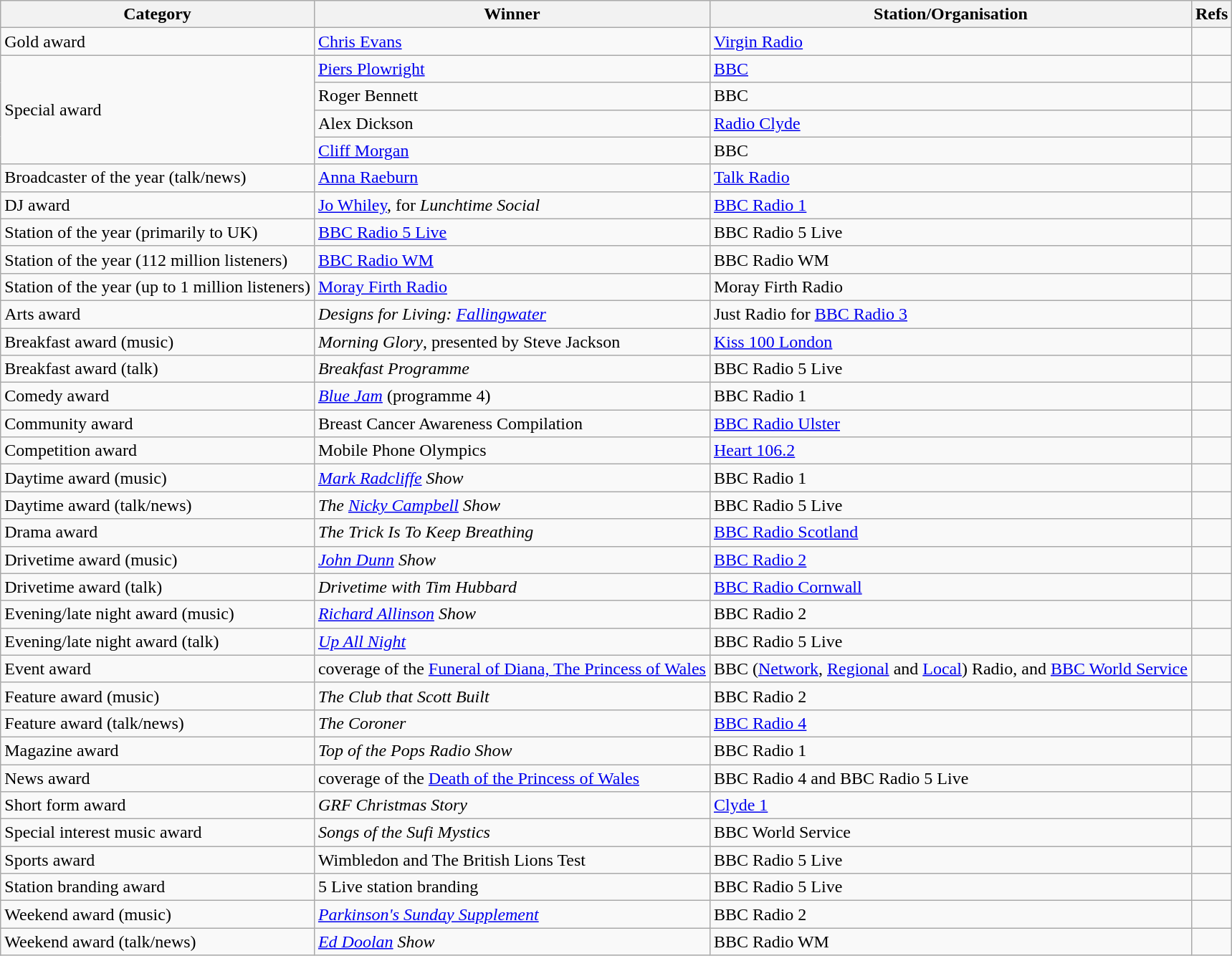<table class="wikitable sortable">
<tr>
<th class=unsortable>Category</th>
<th class=unsortable>Winner</th>
<th>Station/Organisation</th>
<th class=unsortable>Refs</th>
</tr>
<tr>
<td>Gold award</td>
<td><a href='#'>Chris Evans</a></td>
<td><a href='#'>Virgin Radio</a></td>
<td></td>
</tr>
<tr>
<td rowspan = 4>Special award</td>
<td><a href='#'>Piers Plowright</a></td>
<td><a href='#'>BBC</a></td>
<td></td>
</tr>
<tr>
<td>Roger Bennett</td>
<td>BBC</td>
<td></td>
</tr>
<tr>
<td>Alex Dickson</td>
<td><a href='#'>Radio Clyde</a></td>
<td></td>
</tr>
<tr>
<td><a href='#'>Cliff Morgan</a></td>
<td>BBC</td>
<td></td>
</tr>
<tr>
<td>Broadcaster of the year (talk/news)</td>
<td><a href='#'>Anna Raeburn</a></td>
<td><a href='#'>Talk Radio</a></td>
<td></td>
</tr>
<tr>
<td>DJ award</td>
<td><a href='#'>Jo Whiley</a>, for <em>Lunchtime Social</em></td>
<td><a href='#'>BBC Radio 1</a></td>
<td></td>
</tr>
<tr>
<td>Station of the year (primarily to UK)</td>
<td><a href='#'>BBC Radio 5 Live</a></td>
<td>BBC Radio 5 Live</td>
<td></td>
</tr>
<tr>
<td>Station of the year (112 million listeners)</td>
<td><a href='#'>BBC Radio WM</a></td>
<td>BBC Radio WM</td>
<td></td>
</tr>
<tr>
<td>Station of the year (up to 1 million listeners)</td>
<td><a href='#'>Moray Firth Radio</a></td>
<td>Moray Firth Radio</td>
<td></td>
</tr>
<tr>
<td>Arts award</td>
<td><em>Designs for Living: <a href='#'>Fallingwater</a></em></td>
<td>Just Radio for <a href='#'>BBC Radio 3</a></td>
<td></td>
</tr>
<tr>
<td>Breakfast award (music)</td>
<td><em>Morning Glory</em>, presented by Steve Jackson</td>
<td><a href='#'>Kiss 100 London</a></td>
<td></td>
</tr>
<tr>
<td>Breakfast award (talk)</td>
<td><em>Breakfast Programme</em></td>
<td>BBC Radio 5 Live</td>
<td></td>
</tr>
<tr>
<td>Comedy award</td>
<td><em><a href='#'>Blue Jam</a></em> (programme 4)</td>
<td>BBC Radio 1</td>
<td></td>
</tr>
<tr>
<td>Community award</td>
<td>Breast Cancer Awareness Compilation</td>
<td><a href='#'>BBC Radio Ulster</a></td>
<td></td>
</tr>
<tr>
<td>Competition award</td>
<td>Mobile Phone Olympics</td>
<td><a href='#'>Heart 106.2</a></td>
<td></td>
</tr>
<tr>
<td>Daytime award (music)</td>
<td><em><a href='#'>Mark Radcliffe</a> Show</em></td>
<td>BBC Radio 1</td>
<td></td>
</tr>
<tr>
<td>Daytime award (talk/news)</td>
<td><em>The <a href='#'>Nicky Campbell</a> Show</em></td>
<td>BBC Radio 5 Live</td>
<td></td>
</tr>
<tr>
<td>Drama award</td>
<td><em>The Trick Is To Keep Breathing</em></td>
<td><a href='#'>BBC Radio Scotland</a></td>
<td></td>
</tr>
<tr>
<td>Drivetime award (music)</td>
<td><em><a href='#'>John Dunn</a> Show</em></td>
<td><a href='#'>BBC Radio 2</a></td>
<td></td>
</tr>
<tr>
<td>Drivetime award (talk)</td>
<td><em>Drivetime with Tim Hubbard</em></td>
<td><a href='#'>BBC Radio Cornwall</a></td>
<td></td>
</tr>
<tr>
<td>Evening/late night award (music)</td>
<td><em><a href='#'>Richard Allinson</a> Show</em></td>
<td>BBC Radio 2</td>
<td></td>
</tr>
<tr>
<td>Evening/late night award (talk)</td>
<td><em><a href='#'>Up All Night</a></em></td>
<td>BBC Radio 5 Live</td>
<td></td>
</tr>
<tr style="vertical-align: top;">
<td>Event award</td>
<td>coverage of the <a href='#'>Funeral of Diana, The Princess of Wales</a></td>
<td>BBC (<a href='#'>Network</a>, <a href='#'>Regional</a> and <a href='#'>Local</a>) Radio, and <a href='#'>BBC World Service</a></td>
<td></td>
</tr>
<tr>
<td>Feature award (music)</td>
<td><em>The Club that Scott Built</em></td>
<td>BBC Radio 2</td>
<td></td>
</tr>
<tr>
<td>Feature award (talk/news)</td>
<td><em>The Coroner</em></td>
<td><a href='#'>BBC Radio 4</a></td>
<td></td>
</tr>
<tr>
<td>Magazine award</td>
<td><em>Top of the Pops Radio Show</em></td>
<td>BBC Radio 1</td>
<td></td>
</tr>
<tr>
<td>News award</td>
<td>coverage of the <a href='#'>Death of the Princess of Wales</a></td>
<td>BBC Radio 4 and BBC Radio 5 Live</td>
<td></td>
</tr>
<tr>
<td>Short form award</td>
<td><em>GRF Christmas Story</em></td>
<td><a href='#'>Clyde 1</a></td>
<td></td>
</tr>
<tr>
<td>Special interest music award</td>
<td><em>Songs of the Sufi Mystics</em></td>
<td>BBC World Service</td>
<td></td>
</tr>
<tr>
<td>Sports award</td>
<td>Wimbledon and The British Lions Test</td>
<td>BBC Radio 5 Live</td>
<td></td>
</tr>
<tr>
<td>Station branding award</td>
<td>5 Live station branding</td>
<td>BBC Radio 5 Live</td>
<td></td>
</tr>
<tr>
<td>Weekend award (music)</td>
<td><em><a href='#'>Parkinson's Sunday Supplement</a></em></td>
<td>BBC Radio 2</td>
<td></td>
</tr>
<tr>
<td>Weekend award (talk/news)</td>
<td><em><a href='#'>Ed Doolan</a> Show</em></td>
<td>BBC Radio WM</td>
<td></td>
</tr>
</table>
